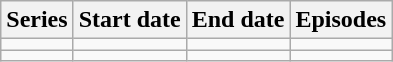<table class="wikitable">
<tr>
<th>Series</th>
<th>Start date</th>
<th>End date</th>
<th>Episodes</th>
</tr>
<tr>
<td></td>
<td></td>
<td></td>
<td></td>
</tr>
<tr>
<td></td>
<td></td>
<td></td>
<td></td>
</tr>
</table>
